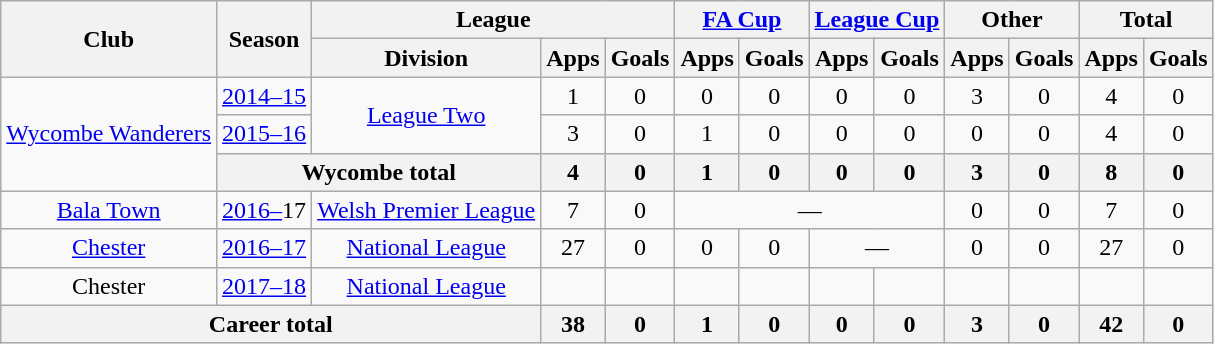<table class="wikitable" style="text-align:center">
<tr>
<th rowspan="2">Club</th>
<th rowspan="2">Season</th>
<th colspan="3">League</th>
<th colspan="2"><a href='#'>FA Cup</a></th>
<th colspan="2"><a href='#'>League Cup</a></th>
<th colspan="2">Other</th>
<th colspan="2">Total</th>
</tr>
<tr>
<th>Division</th>
<th>Apps</th>
<th>Goals</th>
<th>Apps</th>
<th>Goals</th>
<th>Apps</th>
<th>Goals</th>
<th>Apps</th>
<th>Goals</th>
<th>Apps</th>
<th>Goals</th>
</tr>
<tr>
<td rowspan="3"><a href='#'>Wycombe Wanderers</a></td>
<td><a href='#'>2014–15</a></td>
<td rowspan="2"><a href='#'>League Two</a></td>
<td>1</td>
<td>0</td>
<td>0</td>
<td>0</td>
<td>0</td>
<td>0</td>
<td>3</td>
<td>0</td>
<td>4</td>
<td>0</td>
</tr>
<tr>
<td><a href='#'>2015–16</a></td>
<td>3</td>
<td>0</td>
<td>1</td>
<td>0</td>
<td>0</td>
<td>0</td>
<td>0</td>
<td>0</td>
<td>4</td>
<td>0</td>
</tr>
<tr>
<th colspan="2">Wycombe total</th>
<th>4</th>
<th>0</th>
<th>1</th>
<th>0</th>
<th>0</th>
<th>0</th>
<th>3</th>
<th>0</th>
<th>8</th>
<th>0</th>
</tr>
<tr>
<td><a href='#'>Bala Town</a></td>
<td><a href='#'>2016</a><a href='#'>–</a>17</td>
<td><a href='#'>Welsh Premier League</a></td>
<td>7</td>
<td>0</td>
<td colspan="4">—</td>
<td>0</td>
<td>0</td>
<td>7</td>
<td>0</td>
</tr>
<tr>
<td><a href='#'>Chester</a></td>
<td><a href='#'>2016–17</a></td>
<td><a href='#'>National League</a></td>
<td>27</td>
<td>0</td>
<td>0</td>
<td>0</td>
<td colspan="2">—</td>
<td>0</td>
<td>0</td>
<td>27</td>
<td>0</td>
</tr>
<tr>
<td>Chester</td>
<td><a href='#'>2017–18</a></td>
<td><a href='#'>National League</a></td>
<td></td>
<td></td>
<td></td>
<td></td>
<td></td>
<td></td>
<td></td>
<td></td>
<td></td>
<td></td>
</tr>
<tr>
<th colspan="3">Career total</th>
<th>38</th>
<th>0</th>
<th>1</th>
<th>0</th>
<th>0</th>
<th>0</th>
<th>3</th>
<th>0</th>
<th>42</th>
<th>0</th>
</tr>
</table>
